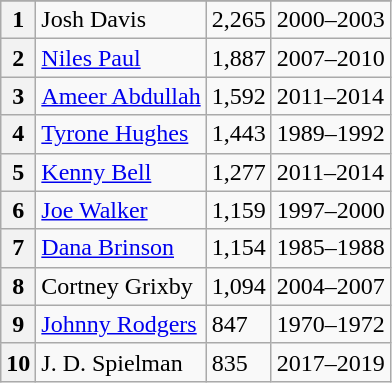<table class=wikitable>
<tr>
</tr>
<tr>
<th>1</th>
<td>Josh Davis</td>
<td>2,265</td>
<td>2000–2003</td>
</tr>
<tr>
<th>2</th>
<td><a href='#'>Niles Paul</a></td>
<td>1,887</td>
<td>2007–2010</td>
</tr>
<tr>
<th>3</th>
<td><a href='#'>Ameer Abdullah</a></td>
<td>1,592</td>
<td>2011–2014</td>
</tr>
<tr>
<th>4</th>
<td><a href='#'>Tyrone Hughes</a></td>
<td>1,443</td>
<td>1989–1992</td>
</tr>
<tr>
<th>5</th>
<td><a href='#'>Kenny Bell</a></td>
<td>1,277</td>
<td>2011–2014</td>
</tr>
<tr>
<th>6</th>
<td><a href='#'>Joe Walker</a></td>
<td>1,159</td>
<td>1997–2000</td>
</tr>
<tr>
<th>7</th>
<td><a href='#'>Dana Brinson</a></td>
<td>1,154</td>
<td>1985–1988</td>
</tr>
<tr>
<th>8</th>
<td>Cortney Grixby</td>
<td>1,094</td>
<td>2004–2007</td>
</tr>
<tr>
<th>9</th>
<td><a href='#'>Johnny Rodgers</a></td>
<td>847</td>
<td>1970–1972</td>
</tr>
<tr>
<th>10</th>
<td>J. D. Spielman</td>
<td>835</td>
<td>2017–2019</td>
</tr>
</table>
